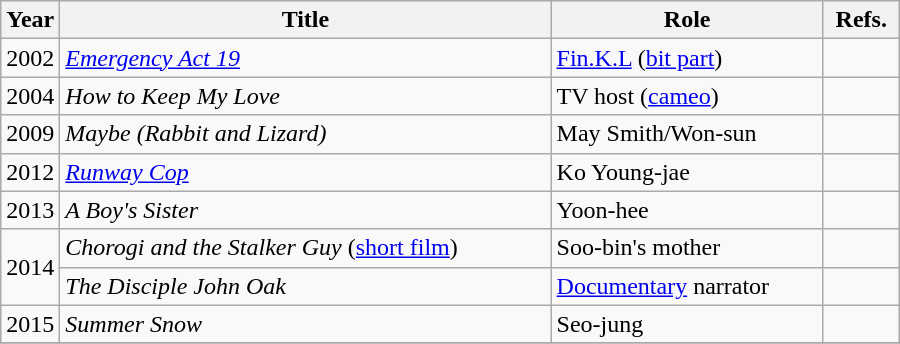<table class="wikitable" style="width:600px">
<tr>
<th width=10>Year</th>
<th>Title</th>
<th>Role</th>
<th>Refs.</th>
</tr>
<tr>
<td>2002</td>
<td><em><a href='#'>Emergency Act 19</a></em></td>
<td><a href='#'>Fin.K.L</a> (<a href='#'>bit part</a>)</td>
<td></td>
</tr>
<tr>
<td>2004</td>
<td><em>How to Keep My Love</em></td>
<td>TV host (<a href='#'>cameo</a>)</td>
<td></td>
</tr>
<tr>
<td>2009</td>
<td><em>Maybe (Rabbit and Lizard)</em></td>
<td>May Smith/Won-sun</td>
<td></td>
</tr>
<tr>
<td>2012</td>
<td><em><a href='#'>Runway Cop</a></em></td>
<td>Ko Young-jae</td>
<td></td>
</tr>
<tr>
<td>2013</td>
<td><em>A Boy's Sister</em></td>
<td>Yoon-hee</td>
<td></td>
</tr>
<tr>
<td rowspan=2>2014</td>
<td><em>Chorogi and the Stalker Guy</em>  (<a href='#'>short film</a>)</td>
<td>Soo-bin's mother</td>
<td></td>
</tr>
<tr>
<td><em>The Disciple John Oak</em> </td>
<td><a href='#'>Documentary</a> narrator</td>
<td></td>
</tr>
<tr>
<td>2015</td>
<td><em>Summer Snow</em></td>
<td>Seo-jung</td>
<td></td>
</tr>
<tr>
</tr>
</table>
